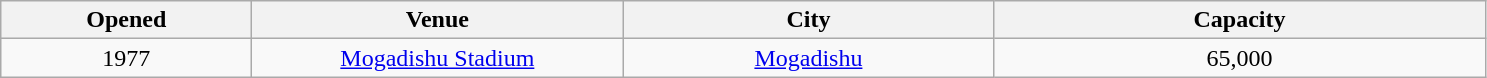<table class="sortable wikitable" style="text-align:center;">
<tr>
<th scope="col" style="width:10em;">Opened</th>
<th scope="col" style="width:15em;">Venue</th>
<th scope="col" style="width:15em;">City</th>
<th scope="col" style="width:20em;">Capacity</th>
</tr>
<tr>
<td>1977</td>
<td><a href='#'>Mogadishu Stadium</a></td>
<td><a href='#'>Mogadishu</a></td>
<td>65,000</td>
</tr>
</table>
